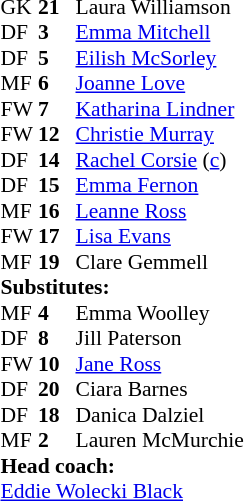<table style="font-size: 90%" cellspacing="0" cellpadding="0" align="center">
<tr>
<th width="25"></th>
<th width="25"></th>
<th width="200"></th>
<th></th>
</tr>
<tr>
<td>GK</td>
<td><strong>21</strong></td>
<td>Laura Williamson</td>
</tr>
<tr>
<td>DF</td>
<td><strong>3</strong></td>
<td><a href='#'>Emma Mitchell</a></td>
<td></td>
</tr>
<tr>
<td>DF</td>
<td><strong>5</strong></td>
<td><a href='#'>Eilish McSorley</a></td>
</tr>
<tr>
<td>MF</td>
<td><strong>6</strong></td>
<td><a href='#'>Joanne Love</a></td>
<td></td>
</tr>
<tr>
<td>FW</td>
<td><strong>7</strong></td>
<td><a href='#'>Katharina Lindner</a></td>
<td></td>
</tr>
<tr>
<td>FW</td>
<td><strong>12</strong></td>
<td><a href='#'>Christie Murray</a></td>
<td></td>
</tr>
<tr>
<td>DF</td>
<td><strong>14</strong></td>
<td><a href='#'>Rachel Corsie</a> (<a href='#'>c</a>)</td>
</tr>
<tr>
<td>DF</td>
<td><strong>15</strong></td>
<td><a href='#'>Emma Fernon</a></td>
<td></td>
</tr>
<tr>
<td>MF</td>
<td><strong>16</strong></td>
<td><a href='#'>Leanne Ross</a></td>
<td></td>
</tr>
<tr>
<td>FW</td>
<td><strong>17</strong></td>
<td><a href='#'>Lisa Evans</a></td>
</tr>
<tr>
<td>MF</td>
<td><strong>19</strong></td>
<td>Clare Gemmell</td>
<td></td>
</tr>
<tr>
<td colspan=3><strong>Substitutes:</strong></td>
</tr>
<tr>
<td>MF</td>
<td><strong>4</strong></td>
<td>Emma Woolley</td>
<td></td>
</tr>
<tr>
<td>DF</td>
<td><strong>8</strong></td>
<td>Jill Paterson</td>
<td></td>
</tr>
<tr>
<td>FW</td>
<td><strong>10</strong></td>
<td><a href='#'>Jane Ross</a></td>
<td></td>
</tr>
<tr>
<td>DF</td>
<td><strong>20</strong></td>
<td>Ciara Barnes</td>
<td></td>
</tr>
<tr>
<td>DF</td>
<td><strong>18</strong></td>
<td>Danica Dalziel</td>
<td></td>
</tr>
<tr>
<td>MF</td>
<td><strong>2</strong></td>
<td>Lauren McMurchie</td>
<td></td>
</tr>
<tr>
<td colspan=3><strong>Head coach:</strong></td>
</tr>
<tr>
<td colspan="4"><a href='#'>Eddie Wolecki Black</a></td>
</tr>
</table>
